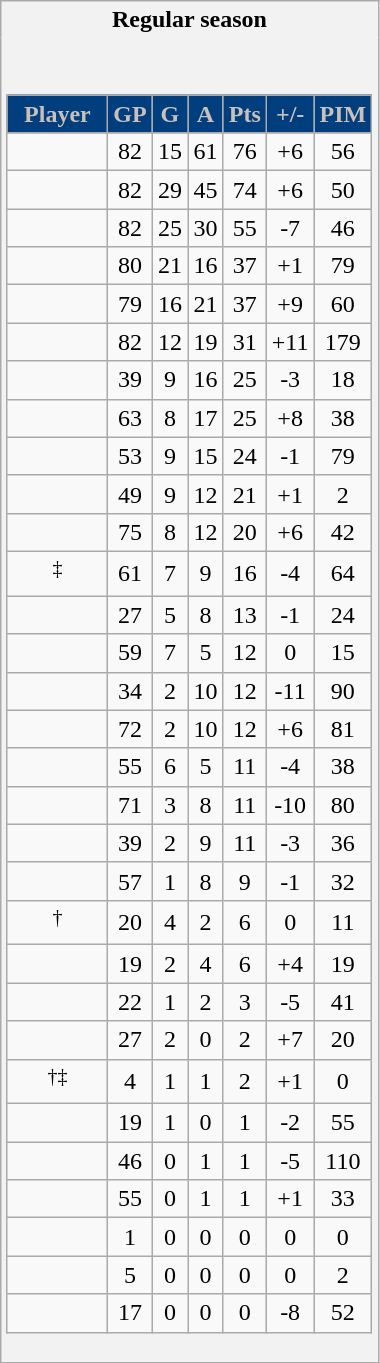<table class="wikitable" style="border: 1px solid #aaa;">
<tr>
<th style="border: 0;">Regular season</th>
</tr>
<tr>
<td style="background: #f2f2f2; border: 0; text-align: center;"><br><table class="wikitable sortable" width="100%">
<tr align=center>
<th style="background:#003e7e;color:#c9c0bb;" width="40%">Player</th>
<th style="background:#003e7e;color:#c9c0bb;" width="10%">GP</th>
<th style="background:#003e7e;color:#c9c0bb;" width="10%">G</th>
<th style="background:#003e7e;color:#c9c0bb;" width="10%">A</th>
<th style="background:#003e7e;color:#c9c0bb;" width="10%">Pts</th>
<th style="background:#003e7e;color:#c9c0bb;" width="10%">+/-</th>
<th style="background:#003e7e;color:#c9c0bb;" width="10%">PIM</th>
</tr>
<tr align=center>
</tr>
<tr>
<td></td>
<td>82</td>
<td>15</td>
<td>61</td>
<td>76</td>
<td>+6</td>
<td>56</td>
</tr>
<tr>
<td></td>
<td>82</td>
<td>29</td>
<td>45</td>
<td>74</td>
<td>+6</td>
<td>50</td>
</tr>
<tr>
<td></td>
<td>82</td>
<td>25</td>
<td>30</td>
<td>55</td>
<td>-7</td>
<td>46</td>
</tr>
<tr>
<td></td>
<td>80</td>
<td>21</td>
<td>16</td>
<td>37</td>
<td>+1</td>
<td>79</td>
</tr>
<tr>
<td></td>
<td>79</td>
<td>16</td>
<td>21</td>
<td>37</td>
<td>+9</td>
<td>60</td>
</tr>
<tr>
<td></td>
<td>82</td>
<td>12</td>
<td>19</td>
<td>31</td>
<td>+11</td>
<td>179</td>
</tr>
<tr>
<td></td>
<td>39</td>
<td>9</td>
<td>16</td>
<td>25</td>
<td>-3</td>
<td>18</td>
</tr>
<tr>
<td></td>
<td>63</td>
<td>8</td>
<td>17</td>
<td>25</td>
<td>+8</td>
<td>38</td>
</tr>
<tr>
<td></td>
<td>53</td>
<td>9</td>
<td>15</td>
<td>24</td>
<td>-1</td>
<td>79</td>
</tr>
<tr>
<td></td>
<td>49</td>
<td>9</td>
<td>12</td>
<td>21</td>
<td>+1</td>
<td>2</td>
</tr>
<tr>
<td></td>
<td>75</td>
<td>8</td>
<td>12</td>
<td>20</td>
<td>+6</td>
<td>42</td>
</tr>
<tr>
<td><sup>‡</sup></td>
<td>61</td>
<td>7</td>
<td>9</td>
<td>16</td>
<td>-4</td>
<td>64</td>
</tr>
<tr>
<td></td>
<td>27</td>
<td>5</td>
<td>8</td>
<td>13</td>
<td>-1</td>
<td>24</td>
</tr>
<tr>
<td></td>
<td>59</td>
<td>7</td>
<td>5</td>
<td>12</td>
<td>0</td>
<td>15</td>
</tr>
<tr>
<td></td>
<td>34</td>
<td>2</td>
<td>10</td>
<td>12</td>
<td>-11</td>
<td>90</td>
</tr>
<tr>
<td></td>
<td>72</td>
<td>2</td>
<td>10</td>
<td>12</td>
<td>+6</td>
<td>81</td>
</tr>
<tr>
<td></td>
<td>55</td>
<td>6</td>
<td>5</td>
<td>11</td>
<td>-4</td>
<td>38</td>
</tr>
<tr>
<td></td>
<td>71</td>
<td>3</td>
<td>8</td>
<td>11</td>
<td>-10</td>
<td>80</td>
</tr>
<tr>
<td></td>
<td>39</td>
<td>2</td>
<td>9</td>
<td>11</td>
<td>-3</td>
<td>36</td>
</tr>
<tr>
<td></td>
<td>57</td>
<td>1</td>
<td>8</td>
<td>9</td>
<td>-1</td>
<td>32</td>
</tr>
<tr>
<td><sup>†</sup></td>
<td>20</td>
<td>4</td>
<td>2</td>
<td>6</td>
<td>0</td>
<td>11</td>
</tr>
<tr>
<td></td>
<td>19</td>
<td>2</td>
<td>4</td>
<td>6</td>
<td>+4</td>
<td>19</td>
</tr>
<tr>
<td></td>
<td>22</td>
<td>1</td>
<td>2</td>
<td>3</td>
<td>-5</td>
<td>41</td>
</tr>
<tr>
<td></td>
<td>27</td>
<td>2</td>
<td>0</td>
<td>2</td>
<td>+7</td>
<td>20</td>
</tr>
<tr>
<td><sup>†‡</sup></td>
<td>4</td>
<td>1</td>
<td>1</td>
<td>2</td>
<td>+1</td>
<td>0</td>
</tr>
<tr>
<td></td>
<td>19</td>
<td>1</td>
<td>0</td>
<td>1</td>
<td>-2</td>
<td>55</td>
</tr>
<tr>
<td></td>
<td>46</td>
<td>0</td>
<td>1</td>
<td>1</td>
<td>-5</td>
<td>110</td>
</tr>
<tr>
<td></td>
<td>55</td>
<td>0</td>
<td>1</td>
<td>1</td>
<td>+1</td>
<td>33</td>
</tr>
<tr>
<td></td>
<td>1</td>
<td>0</td>
<td>0</td>
<td>0</td>
<td>0</td>
<td>0</td>
</tr>
<tr>
<td></td>
<td>5</td>
<td>0</td>
<td>0</td>
<td>0</td>
<td>0</td>
<td>2</td>
</tr>
<tr>
<td></td>
<td>17</td>
<td>0</td>
<td>0</td>
<td>0</td>
<td>-8</td>
<td>52</td>
</tr>
</table>
</td>
</tr>
</table>
